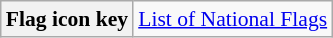<table class="wikitable nowrap" style="font-size:90%;">
<tr>
<th>Flag icon key</th>
<td><a href='#'>List of National Flags</a></td>
</tr>
</table>
